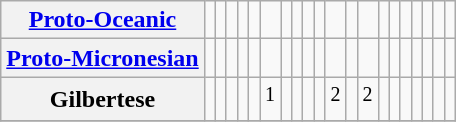<table class="wikitable" style=text-align:center>
<tr>
<th><a href='#'>Proto-Oceanic</a></th>
<td></td>
<td></td>
<td></td>
<td></td>
<td></td>
<td></td>
<td></td>
<td></td>
<td></td>
<td></td>
<td></td>
<td></td>
<td></td>
<td></td>
<td></td>
<td></td>
<td></td>
<td></td>
<td></td>
<td></td>
</tr>
<tr>
<th><a href='#'>Proto-Micronesian</a></th>
<td></td>
<td></td>
<td></td>
<td></td>
<td></td>
<td></td>
<td></td>
<td></td>
<td></td>
<td></td>
<td></td>
<td></td>
<td></td>
<td></td>
<td></td>
<td></td>
<td></td>
<td></td>
<td></td>
<td></td>
</tr>
<tr>
<th>Gilbertese</th>
<td></td>
<td></td>
<td></td>
<td></td>
<td></td>
<td><sup>1</sup></td>
<td></td>
<td></td>
<td></td>
<td></td>
<td><sup>2</sup></td>
<td></td>
<td><sup>2</sup></td>
<td></td>
<td></td>
<td></td>
<td></td>
<td></td>
<td></td>
<td></td>
</tr>
<tr>
</tr>
</table>
